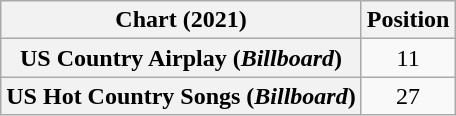<table class="wikitable sortable plainrowheaders" style="text-align:center">
<tr>
<th>Chart (2021)</th>
<th>Position</th>
</tr>
<tr>
<th scope="row">US Country Airplay (<em>Billboard</em>)</th>
<td>11</td>
</tr>
<tr>
<th scope="row">US Hot Country Songs (<em>Billboard</em>)</th>
<td>27</td>
</tr>
</table>
